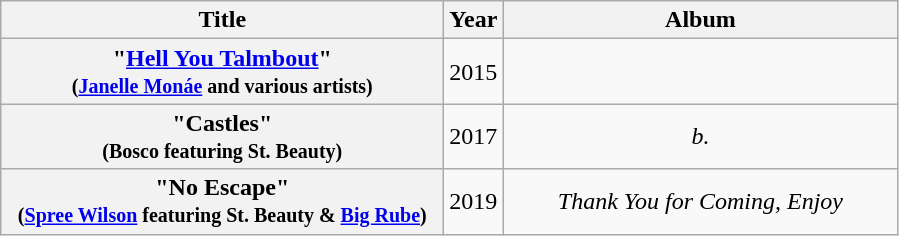<table class="wikitable plainrowheaders" style="text-align:center;">
<tr>
<th scope="col" style="width:18em;">Title</th>
<th scope="col" style="width:2em;">Year</th>
<th scope="col" style="width:16em;">Album</th>
</tr>
<tr>
<th scope="row">"<a href='#'>Hell You Talmbout</a>"<br><small>(<a href='#'>Janelle Monáe</a> and various artists)</small></th>
<td>2015</td>
<td></td>
</tr>
<tr>
<th scope="row">"Castles"<br><small>(Bosco featuring St. Beauty)</small></th>
<td>2017</td>
<td><em>b.</em></td>
</tr>
<tr>
<th scope="row">"No Escape"<br><small>(<a href='#'>Spree Wilson</a> featuring St. Beauty & <a href='#'>Big Rube</a>)</small></th>
<td>2019</td>
<td><em>Thank You for Coming, Enjoy</em></td>
</tr>
</table>
